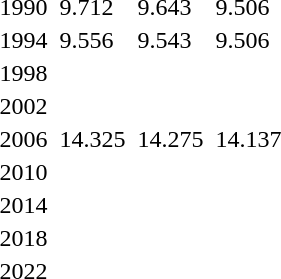<table>
<tr>
<td>1990</td>
<td></td>
<td>9.712</td>
<td></td>
<td>9.643</td>
<td></td>
<td>9.506</td>
</tr>
<tr>
<td>1994</td>
<td></td>
<td>9.556</td>
<td></td>
<td>9.543</td>
<td></td>
<td>9.506</td>
</tr>
<tr>
<td>1998</td>
<td></td>
<td></td>
<td></td>
<td></td>
<td></td>
<td></td>
</tr>
<tr>
<td>2002</td>
<td></td>
<td></td>
<td></td>
<td></td>
<td></td>
<td></td>
</tr>
<tr>
<td>2006</td>
<td></td>
<td>14.325</td>
<td></td>
<td>14.275</td>
<td></td>
<td>14.137</td>
</tr>
<tr>
<td>2010<br></td>
<td></td>
<td></td>
<td></td>
<td></td>
<td></td>
<td></td>
</tr>
<tr>
<td>2014<br></td>
<td></td>
<td></td>
<td></td>
<td></td>
<td></td>
<td></td>
</tr>
<tr>
<td>2018<br></td>
<td></td>
<td></td>
<td></td>
<td></td>
<td></td>
<td></td>
</tr>
<tr>
<td>2022<br></td>
<td></td>
<td></td>
<td></td>
<td></td>
<td></td>
<td></td>
</tr>
</table>
